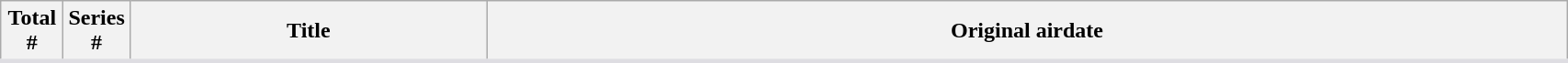<table class="wikitable plainrowheaders" style="background: White; border-bottom: 3px solid #dedde2; width:90%">
<tr>
<th width="4%">Total<br>#</th>
<th width="4%">Series<br>#</th>
<th>Title</th>
<th>Original airdate<br></th>
</tr>
</table>
